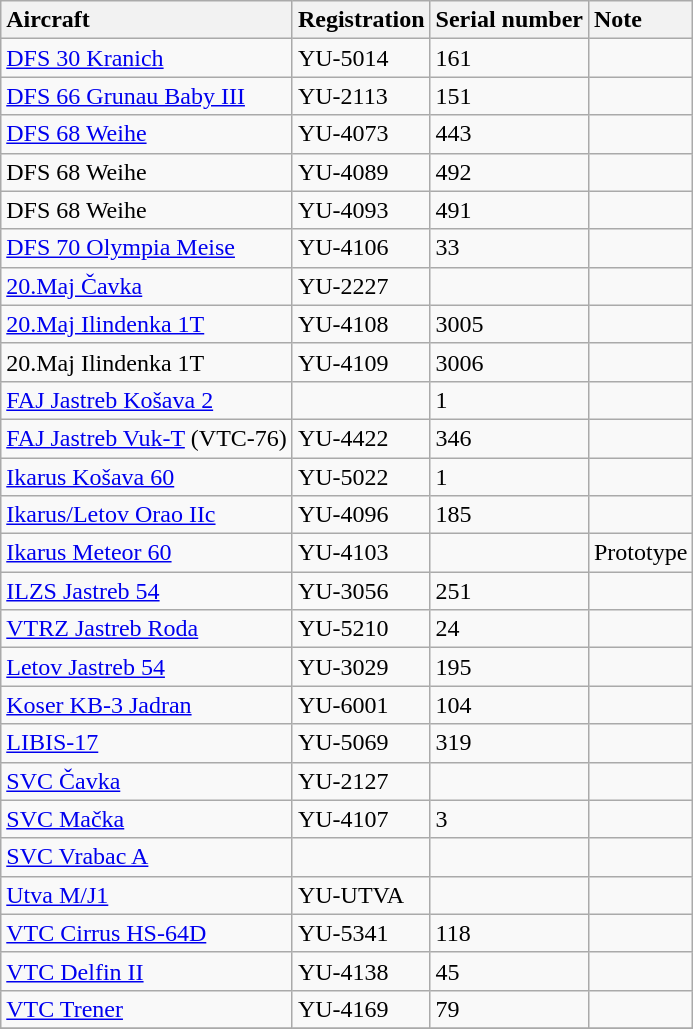<table class="wikitable">
<tr>
<th style="text-align: left;">Aircraft</th>
<th style="text-align: left;">Registration</th>
<th style="text-align: left;">Serial number</th>
<th style="text-align: left;">Note</th>
</tr>
<tr>
<td><a href='#'>DFS 30 Kranich</a></td>
<td>YU-5014</td>
<td>161</td>
<td></td>
</tr>
<tr>
<td><a href='#'>DFS 66 Grunau Baby III</a></td>
<td>YU-2113</td>
<td>151</td>
<td></td>
</tr>
<tr>
<td><a href='#'>DFS 68 Weihe</a></td>
<td>YU-4073</td>
<td>443</td>
<td></td>
</tr>
<tr>
<td>DFS 68 Weihe</td>
<td>YU-4089</td>
<td>492</td>
<td></td>
</tr>
<tr>
<td>DFS 68 Weihe</td>
<td>YU-4093</td>
<td>491</td>
<td></td>
</tr>
<tr>
<td><a href='#'>DFS 70 Olympia Meise</a></td>
<td>YU-4106</td>
<td>33</td>
<td></td>
</tr>
<tr>
<td><a href='#'>20.Maj Čavka</a></td>
<td>YU-2227</td>
<td></td>
<td></td>
</tr>
<tr>
<td><a href='#'>20.Maj Ilindenka 1T</a></td>
<td>YU-4108</td>
<td>3005</td>
<td></td>
</tr>
<tr>
<td>20.Maj Ilindenka 1T</td>
<td>YU-4109</td>
<td>3006</td>
<td></td>
</tr>
<tr>
<td><a href='#'>FAJ Jastreb Košava 2</a></td>
<td></td>
<td>1</td>
<td></td>
</tr>
<tr>
<td><a href='#'>FAJ Jastreb Vuk-T</a> (VTC-76)</td>
<td>YU-4422</td>
<td>346</td>
<td></td>
</tr>
<tr>
<td><a href='#'>Ikarus Košava 60</a></td>
<td>YU-5022</td>
<td>1</td>
<td></td>
</tr>
<tr>
<td><a href='#'>Ikarus/Letov Orao IIc</a></td>
<td>YU-4096</td>
<td>185</td>
<td></td>
</tr>
<tr>
<td><a href='#'>Ikarus Meteor 60</a></td>
<td>YU-4103</td>
<td></td>
<td>Prototype</td>
</tr>
<tr>
<td><a href='#'>ILZS Jastreb 54</a></td>
<td>YU-3056</td>
<td>251</td>
<td></td>
</tr>
<tr>
<td><a href='#'>VTRZ Jastreb Roda</a></td>
<td>YU-5210</td>
<td>24</td>
<td></td>
</tr>
<tr>
<td><a href='#'>Letov Jastreb 54</a></td>
<td>YU-3029</td>
<td>195</td>
<td></td>
</tr>
<tr>
<td><a href='#'>Koser KB-3 Jadran</a></td>
<td>YU-6001</td>
<td>104</td>
<td></td>
</tr>
<tr>
<td><a href='#'>LIBIS-17</a></td>
<td>YU-5069</td>
<td>319</td>
<td></td>
</tr>
<tr>
<td><a href='#'>SVC Čavka</a></td>
<td>YU-2127</td>
<td></td>
<td></td>
</tr>
<tr>
<td><a href='#'>SVC Mačka</a></td>
<td>YU-4107</td>
<td>3</td>
<td></td>
</tr>
<tr>
<td><a href='#'>SVC Vrabac A</a></td>
<td></td>
<td></td>
<td></td>
</tr>
<tr>
<td><a href='#'>Utva M/J1</a></td>
<td>YU-UTVA</td>
<td></td>
<td></td>
</tr>
<tr>
<td><a href='#'>VTC Cirrus HS-64D</a></td>
<td>YU-5341</td>
<td>118</td>
<td></td>
</tr>
<tr>
<td><a href='#'>VTC Delfin II</a></td>
<td>YU-4138</td>
<td>45</td>
<td></td>
</tr>
<tr>
<td><a href='#'>VTC Trener</a></td>
<td>YU-4169</td>
<td>79</td>
<td></td>
</tr>
<tr>
</tr>
</table>
